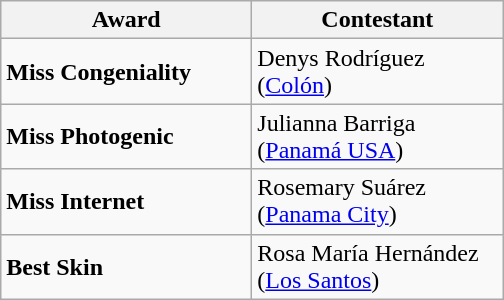<table class="wikitable">
<tr>
<th width="160">Award</th>
<th width="160">Contestant</th>
</tr>
<tr>
<td><strong>Miss Congeniality</strong></td>
<td>Denys Rodríguez (<a href='#'>Colón</a>)</td>
</tr>
<tr>
<td><strong>Miss Photogenic</strong></td>
<td>Julianna Barriga (<a href='#'>Panamá USA</a>)</td>
</tr>
<tr>
<td><strong>Miss Internet</strong></td>
<td>Rosemary Suárez (<a href='#'>Panama City</a>)</td>
</tr>
<tr>
<td><strong>Best Skin</strong></td>
<td>Rosa María Hernández (<a href='#'>Los Santos</a>)</td>
</tr>
</table>
